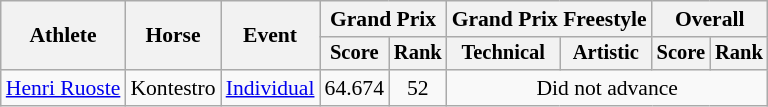<table class=wikitable style=font-size:90%;>
<tr>
<th rowspan="2">Athlete</th>
<th rowspan="2">Horse</th>
<th rowspan="2">Event</th>
<th colspan="2">Grand Prix</th>
<th colspan="2">Grand Prix Freestyle</th>
<th colspan="2">Overall</th>
</tr>
<tr style="font-size:95%">
<th>Score</th>
<th>Rank</th>
<th>Technical</th>
<th>Artistic</th>
<th>Score</th>
<th>Rank</th>
</tr>
<tr align=center>
<td align=left><a href='#'>Henri Ruoste</a></td>
<td align=left>Kontestro</td>
<td align=left><a href='#'>Individual</a></td>
<td>64.674</td>
<td>52</td>
<td colspan=4>Did not advance</td>
</tr>
</table>
